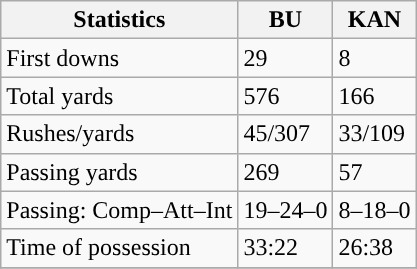<table class="wikitable" style="float: left;">
<tr>
<th>Statistics</th>
<th>BU</th>
<th>KAN</th>
</tr>
<tr>
<td>First downs</td>
<td>29</td>
<td>8</td>
</tr>
<tr>
<td>Total yards</td>
<td>576</td>
<td>166</td>
</tr>
<tr>
<td>Rushes/yards</td>
<td>45/307</td>
<td>33/109</td>
</tr>
<tr>
<td>Passing yards</td>
<td>269</td>
<td>57</td>
</tr>
<tr>
<td>Passing: Comp–Att–Int</td>
<td>19–24–0</td>
<td>8–18–0</td>
</tr>
<tr>
<td>Time of possession</td>
<td>33:22</td>
<td>26:38</td>
</tr>
<tr>
</tr>
</table>
